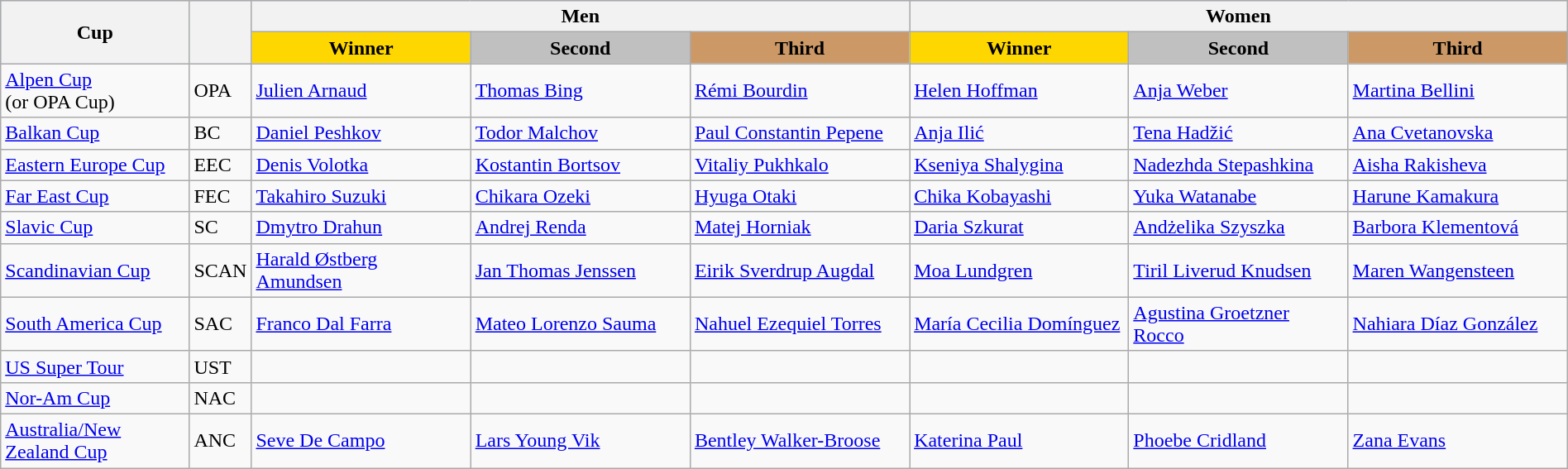<table class="wikitable" style=" width:100%">
<tr bgcolor="#CADAFA">
<th class="hintergrundfarbe6" rowspan=2>Cup</th>
<th class="hintergrundfarbe6" rowspan=2></th>
<th class="hintergrundfarbe6" colspan=3>Men</th>
<th class="hintergrundfarbe6" colspan=3>Women</th>
</tr>
<tr>
<th style="width:14%; background:gold;">Winner</th>
<th style="width:14%; background:silver;">Second</th>
<th style="width:14%; background:#CC9966;">Third</th>
<th style="width:14%; background:gold;">Winner</th>
<th style="width:14%; background:silver;">Second</th>
<th style="width:14%; background:#CC9966;">Third</th>
</tr>
<tr>
<td><a href='#'>Alpen Cup</a><br>(or OPA Cup)</td>
<td>OPA</td>
<td> <a href='#'>Julien Arnaud</a></td>
<td> <a href='#'>Thomas Bing</a></td>
<td> <a href='#'>Rémi Bourdin</a></td>
<td> <a href='#'>Helen Hoffman</a></td>
<td> <a href='#'>Anja Weber</a></td>
<td> <a href='#'>Martina Bellini</a></td>
</tr>
<tr>
<td><a href='#'>Balkan Cup</a></td>
<td>BC</td>
<td> <a href='#'>Daniel Peshkov</a></td>
<td> <a href='#'>Todor Malchov</a></td>
<td> <a href='#'>Paul Constantin Pepene</a></td>
<td> <a href='#'>Anja Ilić</a></td>
<td> <a href='#'>Tena Hadžić</a></td>
<td> <a href='#'>Ana Cvetanovska</a></td>
</tr>
<tr>
<td><a href='#'>Eastern Europe Cup</a></td>
<td>EEC</td>
<td> <a href='#'>Denis Volotka</a></td>
<td> <a href='#'>Kostantin Bortsov</a></td>
<td> <a href='#'>Vitaliy Pukhkalo</a></td>
<td> <a href='#'>Kseniya Shalygina</a></td>
<td> <a href='#'>Nadezhda Stepashkina</a></td>
<td> <a href='#'>Aisha Rakisheva</a></td>
</tr>
<tr>
<td><a href='#'>Far East Cup</a></td>
<td>FEC</td>
<td> <a href='#'>Takahiro Suzuki</a></td>
<td> <a href='#'>Chikara Ozeki</a></td>
<td> <a href='#'>Hyuga Otaki</a></td>
<td> <a href='#'>Chika Kobayashi</a></td>
<td> <a href='#'>Yuka Watanabe</a></td>
<td> <a href='#'>Harune Kamakura</a></td>
</tr>
<tr>
<td><a href='#'>Slavic Cup</a></td>
<td>SC</td>
<td> <a href='#'>Dmytro Drahun</a></td>
<td> <a href='#'>Andrej Renda</a></td>
<td> <a href='#'>Matej Horniak</a></td>
<td> <a href='#'>Daria Szkurat</a></td>
<td> <a href='#'>Andżelika Szyszka</a></td>
<td> <a href='#'>Barbora Klementová</a></td>
</tr>
<tr>
<td><a href='#'>Scandinavian Cup</a></td>
<td>SCAN</td>
<td> <a href='#'>Harald Østberg Amundsen</a></td>
<td> <a href='#'>Jan Thomas Jenssen</a></td>
<td> <a href='#'>Eirik Sverdrup Augdal</a></td>
<td> <a href='#'>Moa Lundgren</a></td>
<td> <a href='#'>Tiril Liverud Knudsen</a></td>
<td> <a href='#'>Maren Wangensteen</a></td>
</tr>
<tr>
<td><a href='#'>South America Cup</a></td>
<td>SAC</td>
<td> <a href='#'>Franco Dal Farra</a></td>
<td> <a href='#'>Mateo Lorenzo Sauma</a></td>
<td> <a href='#'>Nahuel Ezequiel Torres</a></td>
<td> <a href='#'>María Cecilia Domínguez</a></td>
<td> <a href='#'>Agustina Groetzner Rocco</a></td>
<td> <a href='#'>Nahiara Díaz González</a></td>
</tr>
<tr>
<td><a href='#'>US Super Tour</a></td>
<td>UST</td>
<td></td>
<td></td>
<td></td>
<td></td>
<td></td>
<td></td>
</tr>
<tr>
<td><a href='#'>Nor-Am Cup</a></td>
<td>NAC</td>
<td></td>
<td></td>
<td></td>
<td></td>
<td></td>
<td></td>
</tr>
<tr>
<td><a href='#'>Australia/New Zealand Cup</a></td>
<td>ANC</td>
<td> <a href='#'>Seve De Campo</a></td>
<td> <a href='#'>Lars Young Vik</a></td>
<td> <a href='#'>Bentley Walker-Broose</a></td>
<td> <a href='#'>Katerina Paul</a></td>
<td> <a href='#'>Phoebe Cridland</a></td>
<td> <a href='#'>Zana Evans</a></td>
</tr>
</table>
